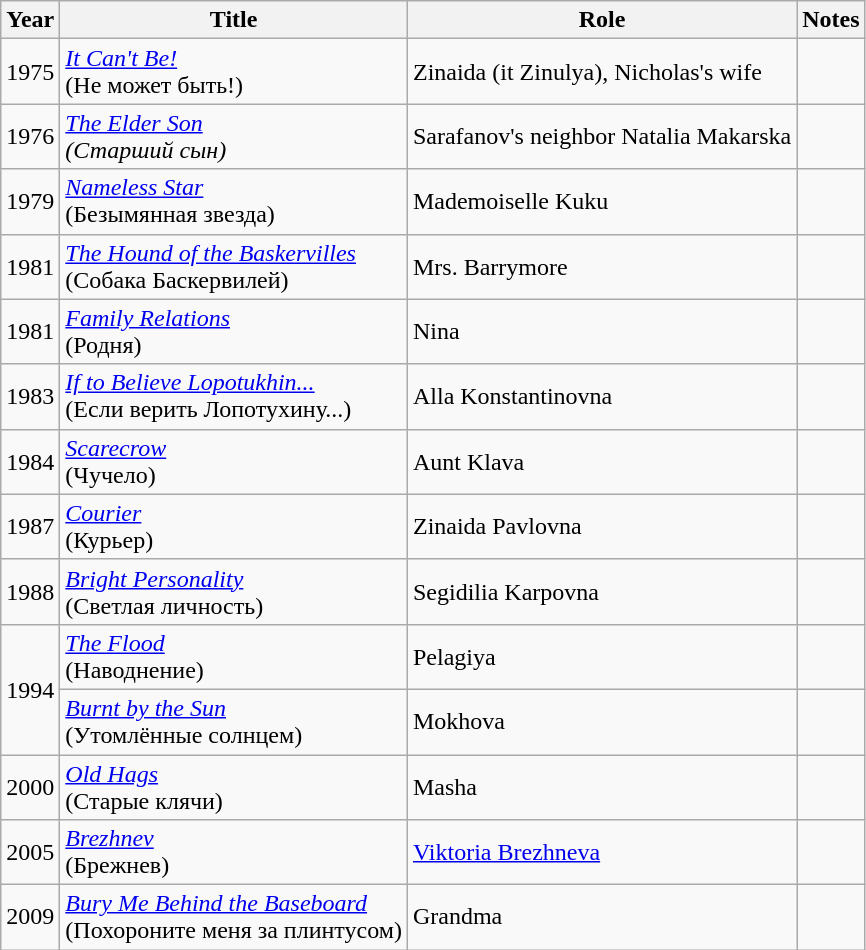<table class="wikitable sortable">
<tr>
<th>Year</th>
<th>Title</th>
<th>Role</th>
<th class="unsortable">Notes</th>
</tr>
<tr>
<td>1975</td>
<td><em><a href='#'>It Can't Be!</a></em><br>(Не может быть!)</td>
<td>Zinaida (it Zinulya), Nicholas's wife</td>
<td></td>
</tr>
<tr>
<td>1976</td>
<td><em><a href='#'>The Elder Son</a><br>(Старший сын)</em></td>
<td>Sarafanov's neighbor Natalia Makarska</td>
<td></td>
</tr>
<tr>
<td>1979</td>
<td><em><a href='#'>Nameless Star</a></em><br>(Безымянная звезда)</td>
<td>Mademoiselle Kuku</td>
<td></td>
</tr>
<tr>
<td>1981</td>
<td><em><a href='#'>The Hound of the Baskervilles</a></em><br>(Собака Баскервилей)</td>
<td>Mrs. Barrymore</td>
<td></td>
</tr>
<tr>
<td>1981</td>
<td><em><a href='#'>Family Relations</a></em><br>(Родня)</td>
<td>Nina</td>
<td></td>
</tr>
<tr>
<td>1983</td>
<td><em><a href='#'>If to Believe Lopotukhin...</a></em><br>(Если верить Лопотухину...)</td>
<td>Alla Konstantinovna</td>
<td></td>
</tr>
<tr>
<td>1984</td>
<td><em><a href='#'>Scarecrow</a></em><br>(Чучело)</td>
<td>Aunt Klava</td>
<td></td>
</tr>
<tr>
<td>1987</td>
<td><em><a href='#'>Courier</a></em><br>(Курьер)</td>
<td>Zinaida Pavlovna</td>
<td></td>
</tr>
<tr>
<td>1988</td>
<td><em><a href='#'>Bright Personality</a></em><br>(Светлая личность)</td>
<td>Segidilia Karpovna</td>
<td></td>
</tr>
<tr>
<td rowspan="2">1994</td>
<td><em><a href='#'>The Flood</a></em><br>(Наводнение)</td>
<td>Pelagiya</td>
<td></td>
</tr>
<tr>
<td><em><a href='#'>Burnt by the Sun</a></em><br>(Утомлённые солнцем)</td>
<td>Mokhova</td>
<td></td>
</tr>
<tr>
<td>2000</td>
<td><em><a href='#'>Old Hags</a></em><br>(Старые клячи)</td>
<td>Masha</td>
<td></td>
</tr>
<tr>
<td>2005</td>
<td><em><a href='#'>Brezhnev</a></em><br>(Брежнев)</td>
<td><a href='#'>Viktoria Brezhneva</a></td>
<td></td>
</tr>
<tr>
<td>2009</td>
<td><em><a href='#'>Bury Me Behind the Baseboard</a></em><br>(Похороните меня за плинтусом)</td>
<td>Grandma</td>
<td></td>
</tr>
</table>
